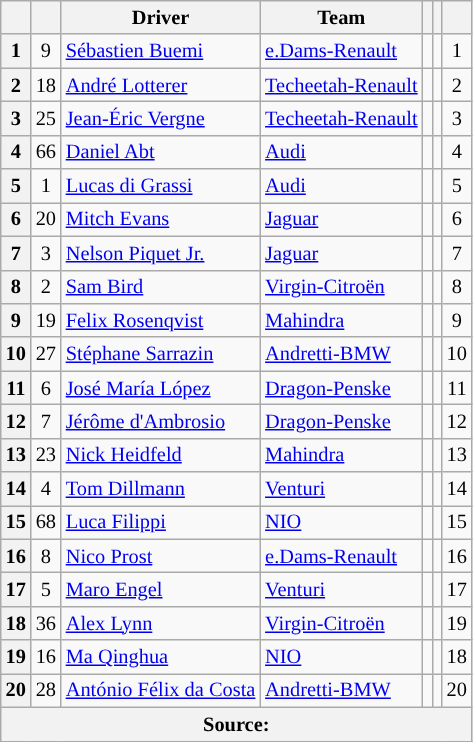<table class="wikitable sortable" style="font-size: 85%">
<tr>
<th scope="col"></th>
<th scope="col"></th>
<th scope="col">Driver</th>
<th scope="col">Team</th>
<th scope="col"></th>
<th scope="col"></th>
<th scope="col"></th>
</tr>
<tr>
<th scope="row">1</th>
<td align="center">9</td>
<td data-sort-value="BUE"> <a href='#'>Sébastien Buemi</a></td>
<td><a href='#'>e.Dams-Renault</a></td>
<td></td>
<td></td>
<td align="center">1</td>
</tr>
<tr>
<th scope="row">2</th>
<td align="center">18</td>
<td data-sort-value="LOT"> <a href='#'>André Lotterer</a></td>
<td><a href='#'>Techeetah-Renault</a></td>
<td></td>
<td></td>
<td align="center">2</td>
</tr>
<tr>
<th scope="row">3</th>
<td align="center">25</td>
<td data-sort-value="VER"> <a href='#'>Jean-Éric Vergne</a></td>
<td><a href='#'>Techeetah-Renault</a></td>
<td></td>
<td></td>
<td align="center">3</td>
</tr>
<tr>
<th scope="row">4</th>
<td align="center">66</td>
<td data-sort-value="ABT"> <a href='#'>Daniel Abt</a></td>
<td><a href='#'>Audi</a></td>
<td></td>
<td></td>
<td align="center">4</td>
</tr>
<tr>
<th scope="row">5</th>
<td align="center">1</td>
<td> <a href='#'>Lucas di Grassi</a></td>
<td><a href='#'>Audi</a></td>
<td></td>
<td></td>
<td align="center">5</td>
</tr>
<tr>
<th scope="row">6</th>
<td align="center">20</td>
<td data-sort-value="EVA"> <a href='#'>Mitch Evans</a></td>
<td><a href='#'>Jaguar</a></td>
<td></td>
<td></td>
<td align="center">6</td>
</tr>
<tr>
<th scope="row">7</th>
<td align="center">3</td>
<td data-sort-value="PIQ"> <a href='#'>Nelson Piquet Jr.</a></td>
<td><a href='#'>Jaguar</a></td>
<td></td>
<td></td>
<td align="center">7</td>
</tr>
<tr>
<th scope="row">8</th>
<td align="center">2</td>
<td data-sort-value="BIR"> <a href='#'>Sam Bird</a></td>
<td><a href='#'>Virgin-Citroën</a></td>
<td></td>
<td></td>
<td align="center">8</td>
</tr>
<tr>
<th scope="row">9</th>
<td align="center">19</td>
<td data-sort-value="ROS"> <a href='#'>Felix Rosenqvist</a></td>
<td><a href='#'>Mahindra</a></td>
<td></td>
<td></td>
<td align="center">9</td>
</tr>
<tr>
<th scope="row">10</th>
<td align="center">27</td>
<td data-sort-value="SAR"> <a href='#'>Stéphane Sarrazin</a></td>
<td><a href='#'>Andretti-BMW</a></td>
<td></td>
<td></td>
<td align="center">10</td>
</tr>
<tr>
<th scope="row">11</th>
<td align="center">6</td>
<td data-sort-value="LOP"> <a href='#'>José María López</a></td>
<td><a href='#'>Dragon-Penske</a></td>
<td></td>
<td></td>
<td align="center">11</td>
</tr>
<tr>
<th scope="row">12</th>
<td align="center">7</td>
<td data-sort-value="DAM"> <a href='#'>Jérôme d'Ambrosio</a></td>
<td><a href='#'>Dragon-Penske</a></td>
<td></td>
<td></td>
<td align="center">12</td>
</tr>
<tr>
<th scope="row">13</th>
<td align="center">23</td>
<td data-sort-value="HEI"> <a href='#'>Nick Heidfeld</a></td>
<td><a href='#'>Mahindra</a></td>
<td></td>
<td></td>
<td align="center">13</td>
</tr>
<tr>
<th scope="row">14</th>
<td align="center">4</td>
<td data-sort-value="DIL"> <a href='#'>Tom Dillmann</a></td>
<td><a href='#'>Venturi</a></td>
<td></td>
<td></td>
<td align="center">14</td>
</tr>
<tr>
<th scope="row">15</th>
<td align="center">68</td>
<td data-sort-value="FIL"> <a href='#'>Luca Filippi</a></td>
<td><a href='#'>NIO</a></td>
<td></td>
<td></td>
<td align="center">15</td>
</tr>
<tr>
<th scope="row">16</th>
<td align="center">8</td>
<td data-sort-value="PRO"> <a href='#'>Nico Prost</a></td>
<td><a href='#'>e.Dams-Renault</a></td>
<td></td>
<td></td>
<td align="center">16</td>
</tr>
<tr>
<th scope="row">17</th>
<td align="center">5</td>
<td data-sort-value="ENG"> <a href='#'>Maro Engel</a></td>
<td><a href='#'>Venturi</a></td>
<td></td>
<td></td>
<td align="center">17</td>
</tr>
<tr>
<th scope="row">18</th>
<td align="center">36</td>
<td data-sort-value="LYN"> <a href='#'>Alex Lynn</a></td>
<td><a href='#'>Virgin-Citroën</a></td>
<td></td>
<td></td>
<td align="center">19</td>
</tr>
<tr>
<th scope="row">19</th>
<td align="center">16</td>
<td data-sort-value="MA"> <a href='#'>Ma Qinghua</a></td>
<td><a href='#'>NIO</a></td>
<td></td>
<td></td>
<td align="center">18</td>
</tr>
<tr>
<th scope="row">20</th>
<td align="center">28</td>
<td data-sort-value="FDC"> <a href='#'>António Félix da Costa</a></td>
<td><a href='#'>Andretti-BMW</a></td>
<td></td>
<td></td>
<td align="center">20</td>
</tr>
<tr>
<th colspan="7">Source:</th>
</tr>
<tr>
</tr>
</table>
